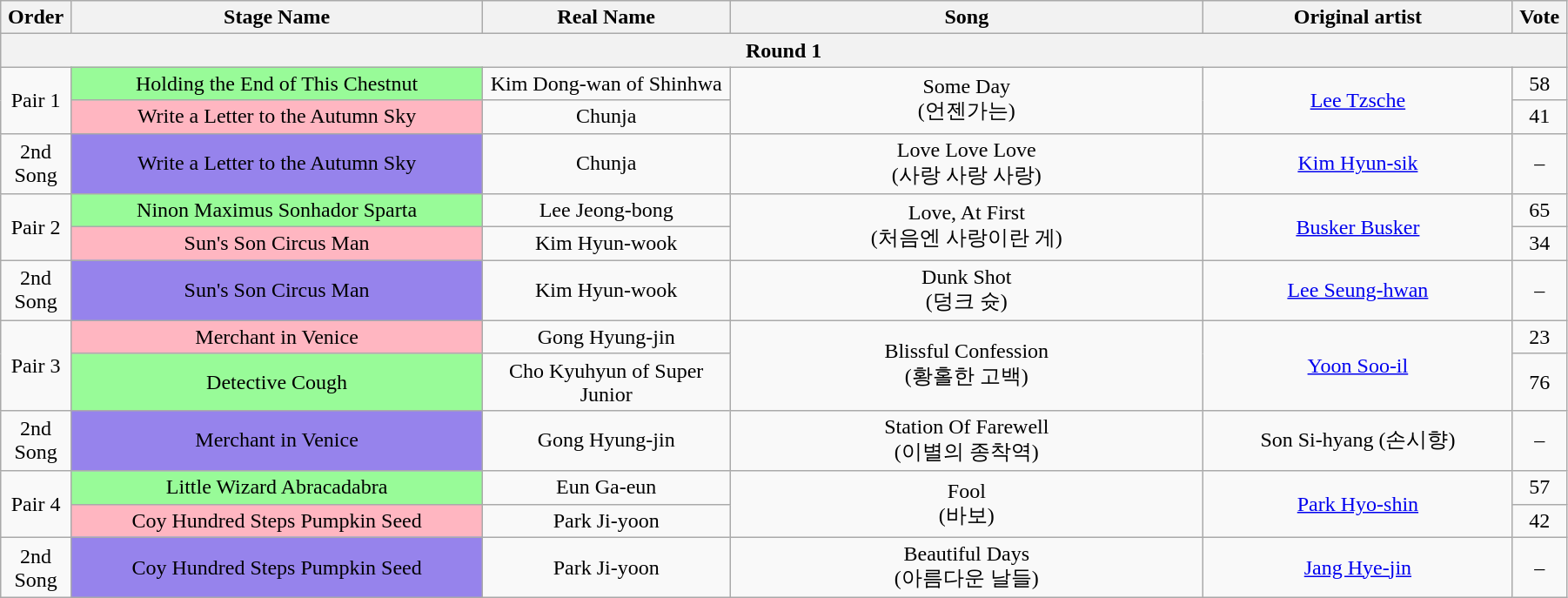<table class="wikitable" style="text-align:center; width:95%;">
<tr>
<th style="width:1%;">Order</th>
<th style="width:20%;">Stage Name</th>
<th style="width:12%;">Real Name</th>
<th style="width:23%;">Song</th>
<th style="width:15%;">Original artist</th>
<th style="width:1%;">Vote</th>
</tr>
<tr>
<th colspan=6>Round 1</th>
</tr>
<tr>
<td rowspan=2>Pair 1</td>
<td bgcolor="palegreen">Holding the End of This Chestnut</td>
<td>Kim Dong-wan of Shinhwa</td>
<td rowspan=2>Some Day<br>(언젠가는)</td>
<td rowspan=2><a href='#'>Lee Tzsche</a></td>
<td>58</td>
</tr>
<tr>
<td bgcolor="lightpink">Write a Letter to the Autumn Sky</td>
<td>Chunja</td>
<td>41</td>
</tr>
<tr>
<td>2nd Song</td>
<td bgcolor="#9683EC">Write a Letter to the Autumn Sky</td>
<td>Chunja</td>
<td>Love Love Love<br>(사랑 사랑 사랑)</td>
<td><a href='#'>Kim Hyun-sik</a></td>
<td>–</td>
</tr>
<tr>
<td rowspan=2>Pair 2</td>
<td bgcolor="palegreen">Ninon Maximus Sonhador Sparta</td>
<td>Lee Jeong-bong</td>
<td rowspan=2>Love, At First<br>(처음엔 사랑이란 게)</td>
<td rowspan=2><a href='#'>Busker Busker</a></td>
<td>65</td>
</tr>
<tr>
<td bgcolor="lightpink">Sun's Son Circus Man</td>
<td>Kim Hyun-wook</td>
<td>34</td>
</tr>
<tr>
<td>2nd Song</td>
<td bgcolor="#9683EC">Sun's Son Circus Man</td>
<td>Kim Hyun-wook</td>
<td>Dunk Shot<br>(덩크 슛)</td>
<td><a href='#'>Lee Seung-hwan</a></td>
<td>–</td>
</tr>
<tr>
<td rowspan=2>Pair 3</td>
<td bgcolor="lightpink">Merchant in Venice</td>
<td>Gong Hyung-jin</td>
<td rowspan=2>Blissful Confession<br>(황홀한 고백)</td>
<td rowspan=2><a href='#'>Yoon Soo-il</a></td>
<td>23</td>
</tr>
<tr>
<td bgcolor="palegreen">Detective Cough</td>
<td>Cho Kyuhyun of Super Junior</td>
<td>76</td>
</tr>
<tr>
<td>2nd Song</td>
<td bgcolor="#9683EC">Merchant in Venice</td>
<td>Gong Hyung-jin</td>
<td>Station Of Farewell<br>(이별의 종착역)</td>
<td>Son Si-hyang (손시향)</td>
<td>–</td>
</tr>
<tr>
<td rowspan=2>Pair 4</td>
<td bgcolor="palegreen">Little Wizard Abracadabra</td>
<td>Eun Ga-eun</td>
<td rowspan=2>Fool<br>(바보)</td>
<td rowspan=2><a href='#'>Park Hyo-shin</a></td>
<td>57</td>
</tr>
<tr>
<td bgcolor="lightpink">Coy Hundred Steps Pumpkin Seed</td>
<td>Park Ji-yoon</td>
<td>42</td>
</tr>
<tr>
<td>2nd Song</td>
<td bgcolor="#9683EC">Coy Hundred Steps Pumpkin Seed</td>
<td>Park Ji-yoon</td>
<td>Beautiful Days<br>(아름다운 날들)</td>
<td><a href='#'>Jang Hye-jin</a></td>
<td>–</td>
</tr>
</table>
